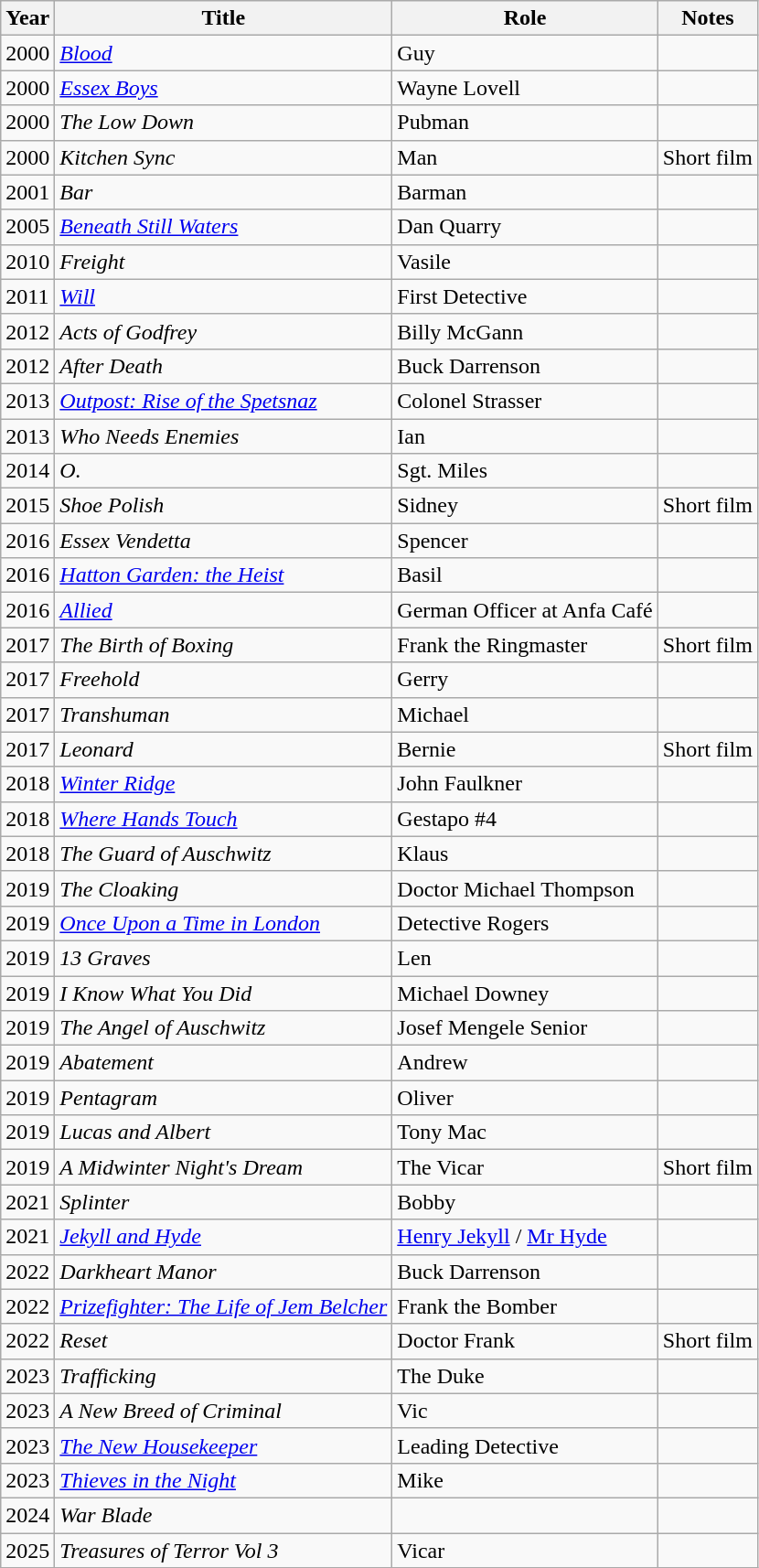<table class="wikitable">
<tr>
<th>Year</th>
<th>Title</th>
<th>Role</th>
<th>Notes</th>
</tr>
<tr>
<td>2000</td>
<td><em><a href='#'>Blood</a></em></td>
<td>Guy</td>
<td></td>
</tr>
<tr>
<td>2000</td>
<td><em><a href='#'>Essex Boys</a></em></td>
<td>Wayne Lovell</td>
<td></td>
</tr>
<tr>
<td>2000</td>
<td><em>The Low Down</em></td>
<td>Pubman</td>
<td></td>
</tr>
<tr>
<td>2000</td>
<td><em>Kitchen Sync</em></td>
<td>Man</td>
<td>Short film</td>
</tr>
<tr>
<td>2001</td>
<td><em>Bar</em></td>
<td>Barman</td>
<td></td>
</tr>
<tr>
<td>2005</td>
<td><em><a href='#'>Beneath Still Waters</a></em></td>
<td>Dan Quarry</td>
<td></td>
</tr>
<tr>
<td>2010</td>
<td><em>Freight</em></td>
<td>Vasile</td>
<td></td>
</tr>
<tr>
<td>2011</td>
<td><em><a href='#'>Will</a></em></td>
<td>First Detective</td>
<td></td>
</tr>
<tr>
<td>2012</td>
<td><em>Acts of Godfrey</em></td>
<td>Billy McGann</td>
<td></td>
</tr>
<tr>
<td>2012</td>
<td><em>After Death</em></td>
<td>Buck Darrenson</td>
<td></td>
</tr>
<tr>
<td>2013</td>
<td><em><a href='#'>Outpost: Rise of the Spetsnaz</a></em></td>
<td>Colonel Strasser</td>
<td></td>
</tr>
<tr>
<td>2013</td>
<td><em>Who Needs Enemies</em></td>
<td>Ian</td>
<td></td>
</tr>
<tr>
<td>2014</td>
<td><em>O.</em></td>
<td>Sgt. Miles</td>
<td></td>
</tr>
<tr>
<td>2015</td>
<td><em>Shoe Polish</em></td>
<td>Sidney</td>
<td>Short film</td>
</tr>
<tr>
<td>2016</td>
<td><em>Essex Vendetta</em></td>
<td>Spencer</td>
<td></td>
</tr>
<tr>
<td>2016</td>
<td><em><a href='#'>Hatton Garden: the Heist</a></em></td>
<td>Basil</td>
<td></td>
</tr>
<tr>
<td>2016</td>
<td><em><a href='#'>Allied</a></em></td>
<td>German Officer at Anfa Café</td>
<td></td>
</tr>
<tr>
<td>2017</td>
<td><em>The Birth of Boxing</em></td>
<td>Frank the Ringmaster</td>
<td>Short film</td>
</tr>
<tr>
<td>2017</td>
<td><em>Freehold</em></td>
<td>Gerry</td>
<td></td>
</tr>
<tr>
<td>2017</td>
<td><em>Transhuman</em></td>
<td>Michael</td>
</tr>
<tr>
<td>2017</td>
<td><em>Leonard</em></td>
<td>Bernie</td>
<td>Short film</td>
</tr>
<tr>
<td>2018</td>
<td><em><a href='#'>Winter Ridge</a></em></td>
<td>John Faulkner</td>
<td></td>
</tr>
<tr>
<td>2018</td>
<td><em><a href='#'>Where Hands Touch</a></em></td>
<td>Gestapo #4</td>
<td></td>
</tr>
<tr>
<td>2018</td>
<td><em>The Guard of Auschwitz</em></td>
<td>Klaus</td>
<td></td>
</tr>
<tr>
<td>2019</td>
<td><em>The Cloaking</em></td>
<td>Doctor Michael Thompson</td>
<td></td>
</tr>
<tr>
<td>2019</td>
<td><em><a href='#'>Once Upon a Time in London</a></em></td>
<td>Detective Rogers</td>
<td></td>
</tr>
<tr>
<td>2019</td>
<td><em>13 Graves</em></td>
<td>Len</td>
<td></td>
</tr>
<tr>
<td>2019</td>
<td><em>I Know What You Did</em></td>
<td>Michael Downey</td>
<td></td>
</tr>
<tr>
<td>2019</td>
<td><em>The Angel of Auschwitz</em></td>
<td>Josef Mengele Senior</td>
<td></td>
</tr>
<tr>
<td>2019</td>
<td><em>Abatement</em></td>
<td>Andrew</td>
<td></td>
</tr>
<tr>
<td>2019</td>
<td><em>Pentagram</em></td>
<td>Oliver</td>
<td></td>
</tr>
<tr>
<td>2019</td>
<td><em>Lucas and Albert</em></td>
<td>Tony Mac</td>
<td></td>
</tr>
<tr>
<td>2019</td>
<td><em>A Midwinter Night's Dream</em></td>
<td>The Vicar</td>
<td>Short film</td>
</tr>
<tr>
<td>2021</td>
<td><em>Splinter</em></td>
<td>Bobby</td>
<td></td>
</tr>
<tr>
<td>2021</td>
<td><em><a href='#'>Jekyll and Hyde</a></em></td>
<td><a href='#'>Henry Jekyll</a> / <a href='#'>Mr Hyde</a></td>
<td></td>
</tr>
<tr>
<td>2022</td>
<td><em>Darkheart Manor</em></td>
<td>Buck Darrenson</td>
<td></td>
</tr>
<tr>
<td>2022</td>
<td><em><a href='#'>Prizefighter: The Life of Jem Belcher</a></em></td>
<td>Frank the Bomber</td>
<td></td>
</tr>
<tr>
<td>2022</td>
<td><em>Reset</em></td>
<td>Doctor Frank</td>
<td>Short film</td>
</tr>
<tr>
<td>2023</td>
<td><em>Trafficking</em></td>
<td>The Duke</td>
</tr>
<tr>
<td>2023</td>
<td><em>A New Breed of Criminal</em></td>
<td>Vic</td>
<td></td>
</tr>
<tr>
<td>2023</td>
<td><em><a href='#'>The New Housekeeper</a></em></td>
<td>Leading Detective</td>
<td></td>
</tr>
<tr>
<td>2023</td>
<td><em><a href='#'>Thieves in the Night</a></em></td>
<td>Mike</td>
<td></td>
</tr>
<tr>
<td>2024</td>
<td><em>War Blade</em></td>
<td></td>
<td></td>
</tr>
<tr>
<td>2025</td>
<td><em>Treasures of Terror Vol 3</em></td>
<td>Vicar</td>
<td></td>
</tr>
</table>
